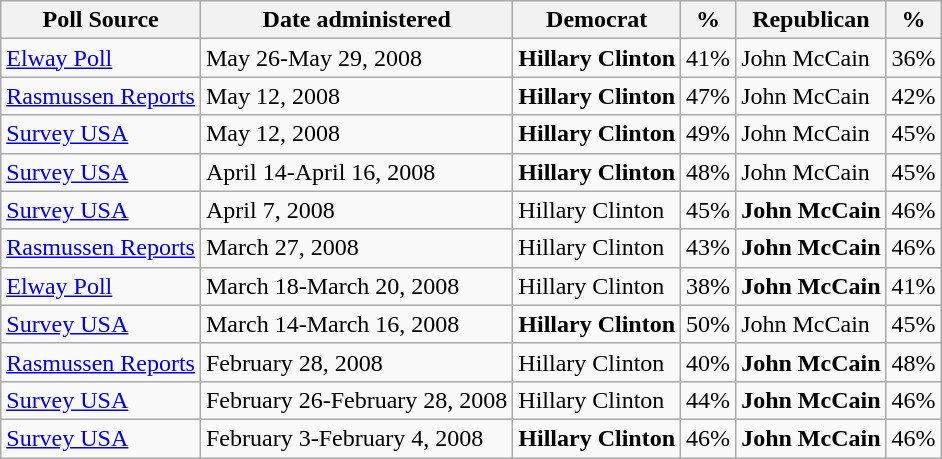<table class="wikitable">
<tr valign=bottom>
<th>Poll Source</th>
<th>Date administered</th>
<th>Democrat</th>
<th>%</th>
<th>Republican</th>
<th>%</th>
</tr>
<tr>
<td><a href='#'>Elway Poll</a></td>
<td>May 26-May 29, 2008</td>
<td><strong>Hillary Clinton</strong></td>
<td>41%</td>
<td>John McCain</td>
<td>36%</td>
</tr>
<tr>
<td><a href='#'>Rasmussen Reports</a></td>
<td>May 12, 2008</td>
<td><strong>Hillary Clinton</strong></td>
<td>47%</td>
<td>John McCain</td>
<td>42%</td>
</tr>
<tr>
<td><a href='#'>Survey USA</a></td>
<td>May 12, 2008</td>
<td><strong>Hillary Clinton</strong></td>
<td>49%</td>
<td>John McCain</td>
<td>45%</td>
</tr>
<tr>
<td><a href='#'>Survey USA</a></td>
<td>April 14-April 16, 2008</td>
<td><strong>Hillary Clinton</strong></td>
<td>48%</td>
<td>John McCain</td>
<td>45%</td>
</tr>
<tr>
<td><a href='#'>Survey USA</a></td>
<td>April 7, 2008</td>
<td>Hillary Clinton</td>
<td>45%</td>
<td><strong>John McCain</strong></td>
<td>46%</td>
</tr>
<tr>
<td><a href='#'>Rasmussen Reports</a></td>
<td>March 27, 2008</td>
<td>Hillary Clinton</td>
<td>43%</td>
<td><strong>John McCain</strong></td>
<td>46%</td>
</tr>
<tr>
<td><a href='#'>Elway Poll</a></td>
<td>March 18-March 20, 2008</td>
<td>Hillary Clinton</td>
<td>38%</td>
<td><strong>John McCain</strong></td>
<td>41%</td>
</tr>
<tr>
<td><a href='#'>Survey USA</a></td>
<td>March 14-March 16, 2008</td>
<td><strong>Hillary Clinton</strong></td>
<td>50%</td>
<td>John McCain</td>
<td>45%</td>
</tr>
<tr>
<td><a href='#'>Rasmussen Reports</a></td>
<td>February 28, 2008</td>
<td>Hillary Clinton</td>
<td>40%</td>
<td><strong>John McCain</strong></td>
<td>48%</td>
</tr>
<tr>
<td><a href='#'>Survey USA</a></td>
<td>February 26-February 28, 2008</td>
<td>Hillary Clinton</td>
<td>44%</td>
<td><strong>John McCain</strong></td>
<td>46%</td>
</tr>
<tr>
<td><a href='#'>Survey USA</a></td>
<td>February 3-February 4, 2008</td>
<td><strong>Hillary Clinton</strong></td>
<td>46%</td>
<td><strong>John McCain</strong></td>
<td>46%</td>
</tr>
</table>
